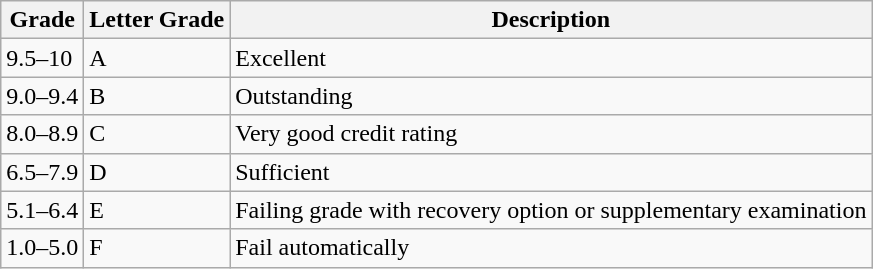<table class="wikitable">
<tr>
<th>Grade</th>
<th>Letter Grade</th>
<th>Description</th>
</tr>
<tr>
<td>9.5–10</td>
<td>A</td>
<td>Excellent</td>
</tr>
<tr>
<td>9.0–9.4</td>
<td>B</td>
<td>Outstanding</td>
</tr>
<tr>
<td>8.0–8.9</td>
<td>C</td>
<td>Very good credit rating</td>
</tr>
<tr>
<td>6.5–7.9</td>
<td>D</td>
<td>Sufficient</td>
</tr>
<tr>
<td>5.1–6.4</td>
<td>E</td>
<td>Failing grade with recovery option or supplementary examination</td>
</tr>
<tr>
<td>1.0–5.0</td>
<td>F</td>
<td>Fail automatically</td>
</tr>
</table>
